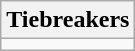<table class="wikitable collapsible collapsed">
<tr>
<th>Tiebreakers</th>
</tr>
<tr>
<td></td>
</tr>
</table>
